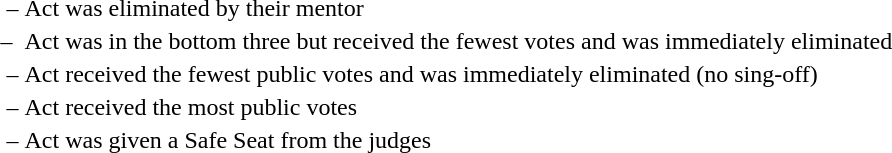<table>
<tr>
<td> –</td>
<td>Act was eliminated by their mentor</td>
</tr>
<tr>
<td> –</td>
<td>Act was in the bottom three but received the fewest votes and was immediately eliminated</td>
</tr>
<tr>
<td> –</td>
<td>Act received the fewest public votes and was immediately eliminated (no sing-off)</td>
</tr>
<tr>
<td> –</td>
<td>Act received the most public votes</td>
</tr>
<tr>
<td> –</td>
<td>Act was given a Safe Seat from the judges</td>
</tr>
</table>
